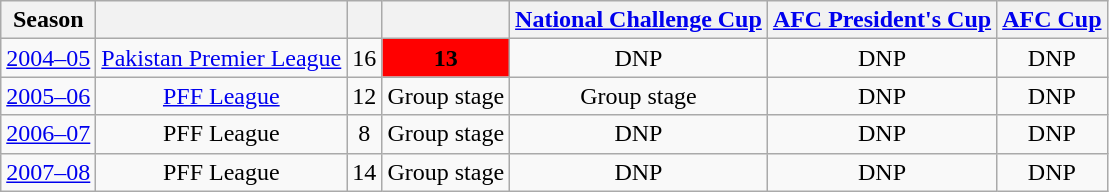<table class="wikitable" style="text-align:center">
<tr>
<th>Season</th>
<th></th>
<th></th>
<th></th>
<th><a href='#'>National Challenge Cup</a></th>
<th colspan="1"><a href='#'>AFC President's Cup</a></th>
<th colspan="1"><a href='#'>AFC Cup</a></th>
</tr>
<tr>
<td><a href='#'>2004–05</a></td>
<td><a href='#'>Pakistan Premier League</a></td>
<td>16</td>
<td bgcolor="Red" align="center"><strong>13</strong></td>
<td>DNP</td>
<td>DNP</td>
<td>DNP</td>
</tr>
<tr>
<td><a href='#'>2005–06</a></td>
<td><a href='#'>PFF League</a></td>
<td>12</td>
<td>Group stage</td>
<td>Group stage</td>
<td>DNP</td>
<td>DNP</td>
</tr>
<tr>
<td><a href='#'>2006–07</a></td>
<td>PFF League</td>
<td>8</td>
<td>Group stage</td>
<td>DNP</td>
<td>DNP</td>
<td>DNP</td>
</tr>
<tr>
<td><a href='#'>2007–08</a></td>
<td>PFF League</td>
<td>14</td>
<td>Group stage</td>
<td>DNP</td>
<td>DNP</td>
<td>DNP</td>
</tr>
</table>
